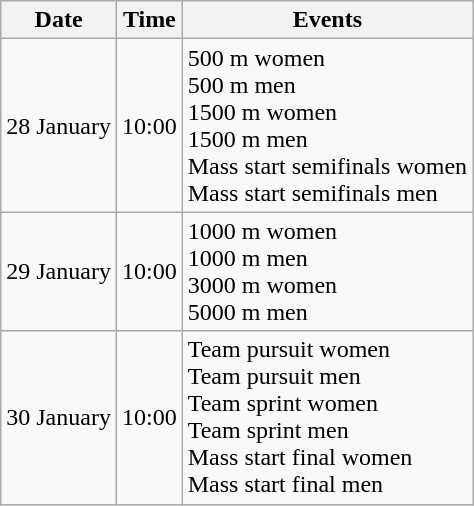<table class="wikitable">
<tr>
<th>Date</th>
<th>Time</th>
<th>Events</th>
</tr>
<tr>
<td>28 January</td>
<td>10:00</td>
<td>500 m women<br>500 m men<br>1500 m women<br>1500 m men<br>Mass start semifinals women<br>Mass start semifinals men</td>
</tr>
<tr>
<td>29 January</td>
<td>10:00</td>
<td>1000 m women<br>1000 m men<br>3000 m women<br>5000 m men</td>
</tr>
<tr>
<td>30 January</td>
<td>10:00</td>
<td>Team pursuit women<br>Team pursuit men<br>Team sprint women<br>Team sprint men<br>Mass start final women<br>Mass start final men</td>
</tr>
</table>
